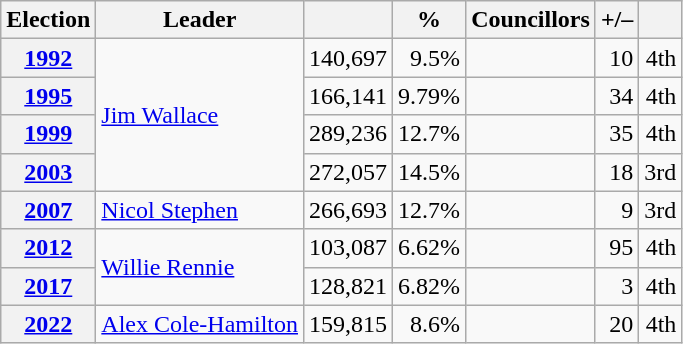<table class="wikitable" style="text-align:right">
<tr>
<th>Election</th>
<th>Leader</th>
<th></th>
<th>%</th>
<th>Councillors</th>
<th>+/–</th>
<th></th>
</tr>
<tr>
<th><a href='#'>1992</a></th>
<td rowspan="4" align=left><a href='#'>Jim Wallace</a></td>
<td>140,697</td>
<td>9.5%</td>
<td></td>
<td> 10</td>
<td> 4th</td>
</tr>
<tr>
<th><a href='#'>1995</a></th>
<td>166,141</td>
<td>9.79%</td>
<td></td>
<td> 34</td>
<td> 4th</td>
</tr>
<tr>
<th><a href='#'>1999</a></th>
<td>289,236</td>
<td>12.7%</td>
<td></td>
<td> 35</td>
<td> 4th</td>
</tr>
<tr>
<th><a href='#'>2003</a></th>
<td>272,057</td>
<td>14.5%</td>
<td></td>
<td> 18</td>
<td> 3rd</td>
</tr>
<tr>
<th><a href='#'>2007</a></th>
<td rowspan="1" align=left><a href='#'>Nicol Stephen</a></td>
<td>266,693</td>
<td>12.7%</td>
<td></td>
<td> 9</td>
<td> 3rd</td>
</tr>
<tr>
<th><a href='#'>2012</a></th>
<td rowspan="2" align=left><a href='#'>Willie Rennie</a></td>
<td>103,087</td>
<td>6.62%</td>
<td></td>
<td> 95</td>
<td> 4th</td>
</tr>
<tr>
<th><a href='#'>2017</a></th>
<td>128,821</td>
<td>6.82%</td>
<td></td>
<td> 3</td>
<td> 4th</td>
</tr>
<tr>
<th><a href='#'>2022</a></th>
<td rowspan="2" align=left><a href='#'>Alex Cole-Hamilton</a></td>
<td>159,815</td>
<td>8.6%</td>
<td></td>
<td> 20</td>
<td> 4th</td>
</tr>
</table>
